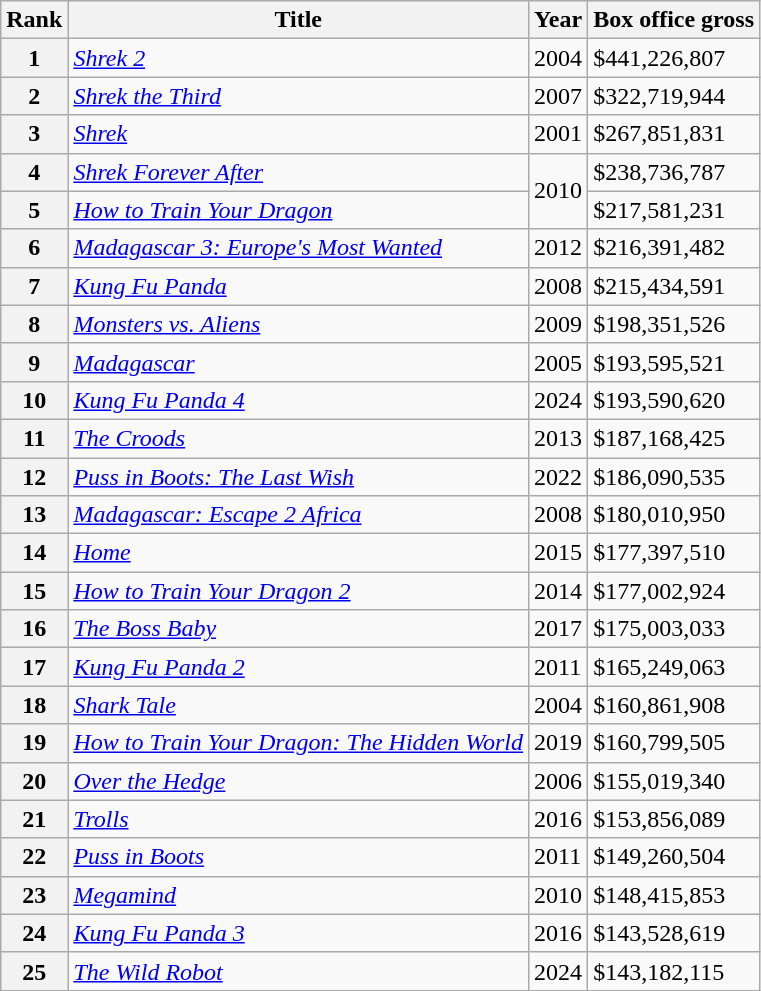<table class="wikitable sortable">
<tr>
<th scope="col">Rank</th>
<th scope="col">Title</th>
<th scope="col">Year</th>
<th scope="col">Box office gross</th>
</tr>
<tr>
<th>1</th>
<td><em><a href='#'>Shrek 2</a></em></td>
<td>2004</td>
<td>$441,226,807</td>
</tr>
<tr>
<th>2</th>
<td><em><a href='#'>Shrek the Third</a></em></td>
<td>2007</td>
<td>$322,719,944</td>
</tr>
<tr>
<th>3</th>
<td><em><a href='#'>Shrek</a></em></td>
<td>2001</td>
<td>$267,851,831</td>
</tr>
<tr>
<th>4</th>
<td><em><a href='#'>Shrek Forever After</a></em></td>
<td rowspan="2">2010</td>
<td>$238,736,787</td>
</tr>
<tr>
<th>5</th>
<td><em><a href='#'>How to Train Your Dragon</a></em></td>
<td>$217,581,231</td>
</tr>
<tr>
<th>6</th>
<td><em><a href='#'>Madagascar 3: Europe's Most Wanted</a></em></td>
<td>2012</td>
<td>$216,391,482</td>
</tr>
<tr>
<th>7</th>
<td><em><a href='#'>Kung Fu Panda</a></em></td>
<td>2008</td>
<td>$215,434,591</td>
</tr>
<tr>
<th>8</th>
<td><em><a href='#'>Monsters vs. Aliens</a></em></td>
<td>2009</td>
<td>$198,351,526</td>
</tr>
<tr>
<th>9</th>
<td><em><a href='#'>Madagascar</a></em></td>
<td>2005</td>
<td>$193,595,521</td>
</tr>
<tr>
<th>10</th>
<td><em><a href='#'>Kung Fu Panda 4</a></em></td>
<td>2024</td>
<td>$193,590,620</td>
</tr>
<tr>
<th>11</th>
<td><em><a href='#'>The Croods</a></em></td>
<td>2013</td>
<td>$187,168,425</td>
</tr>
<tr>
<th>12</th>
<td><em><a href='#'>Puss in Boots: The Last Wish</a></em></td>
<td>2022</td>
<td>$186,090,535</td>
</tr>
<tr>
<th>13</th>
<td><em><a href='#'>Madagascar: Escape 2 Africa</a></em></td>
<td>2008</td>
<td>$180,010,950</td>
</tr>
<tr>
<th>14</th>
<td><em><a href='#'>Home</a></em></td>
<td>2015</td>
<td>$177,397,510</td>
</tr>
<tr>
<th>15</th>
<td><em><a href='#'>How to Train Your Dragon 2</a></em></td>
<td>2014</td>
<td>$177,002,924</td>
</tr>
<tr>
<th>16</th>
<td><em><a href='#'>The Boss Baby</a></em></td>
<td>2017</td>
<td>$175,003,033</td>
</tr>
<tr>
<th>17</th>
<td><em><a href='#'>Kung Fu Panda 2</a></em></td>
<td>2011</td>
<td>$165,249,063</td>
</tr>
<tr>
<th>18</th>
<td><em><a href='#'>Shark Tale</a></em></td>
<td>2004</td>
<td>$160,861,908</td>
</tr>
<tr>
<th>19</th>
<td><em><a href='#'>How to Train Your Dragon: The Hidden World</a></em></td>
<td>2019</td>
<td>$160,799,505</td>
</tr>
<tr>
<th>20</th>
<td><em><a href='#'>Over the Hedge</a></em></td>
<td>2006</td>
<td>$155,019,340</td>
</tr>
<tr>
<th>21</th>
<td><em><a href='#'>Trolls</a></em></td>
<td>2016</td>
<td>$153,856,089</td>
</tr>
<tr>
<th>22</th>
<td><em><a href='#'>Puss in Boots</a></em></td>
<td>2011</td>
<td>$149,260,504</td>
</tr>
<tr>
<th>23</th>
<td><em><a href='#'>Megamind</a></em></td>
<td>2010</td>
<td>$148,415,853</td>
</tr>
<tr>
<th>24</th>
<td><em><a href='#'>Kung Fu Panda 3</a></em></td>
<td>2016</td>
<td>$143,528,619</td>
</tr>
<tr>
<th>25</th>
<td><em><a href='#'>The Wild Robot</a></em></td>
<td>2024</td>
<td>$143,182,115</td>
</tr>
</table>
